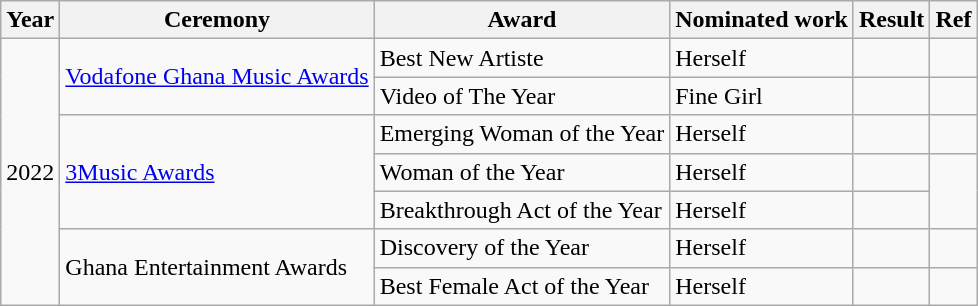<table class="wikitable">
<tr>
<th>Year</th>
<th>Ceremony</th>
<th>Award</th>
<th>Nominated work</th>
<th>Result</th>
<th>Ref</th>
</tr>
<tr>
<td rowspan="7">2022</td>
<td rowspan="2"><a href='#'>Vodafone Ghana Music Awards</a></td>
<td>Best New Artiste</td>
<td>Herself</td>
<td></td>
<td></td>
</tr>
<tr>
<td>Video of The Year</td>
<td>Fine Girl</td>
<td></td>
<td></td>
</tr>
<tr>
<td rowspan="3"><a href='#'>3Music Awards</a></td>
<td>Emerging Woman of the Year</td>
<td>Herself</td>
<td></td>
<td></td>
</tr>
<tr>
<td>Woman of the Year</td>
<td>Herself</td>
<td></td>
<td rowspan="2"></td>
</tr>
<tr>
<td>Breakthrough Act of the Year</td>
<td>Herself</td>
<td></td>
</tr>
<tr>
<td rowspan="2">Ghana Entertainment Awards</td>
<td>Discovery of the Year</td>
<td>Herself</td>
<td></td>
<td></td>
</tr>
<tr>
<td>Best Female Act of the Year</td>
<td>Herself</td>
<td></td>
<td></td>
</tr>
</table>
